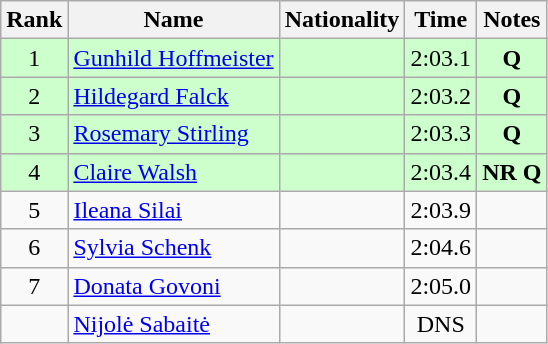<table class="wikitable sortable" style="text-align:center">
<tr>
<th>Rank</th>
<th>Name</th>
<th>Nationality</th>
<th>Time</th>
<th>Notes</th>
</tr>
<tr bgcolor=ccffcc>
<td>1</td>
<td align=left><a href='#'>Gunhild Hoffmeister</a></td>
<td align=left></td>
<td>2:03.1</td>
<td><strong>Q</strong></td>
</tr>
<tr bgcolor=ccffcc>
<td>2</td>
<td align=left><a href='#'>Hildegard Falck</a></td>
<td align=left></td>
<td>2:03.2</td>
<td><strong>Q</strong></td>
</tr>
<tr bgcolor=ccffcc>
<td>3</td>
<td align=left><a href='#'>Rosemary Stirling</a></td>
<td align=left></td>
<td>2:03.3</td>
<td><strong>Q</strong></td>
</tr>
<tr bgcolor=ccffcc>
<td>4</td>
<td align=left><a href='#'>Claire Walsh</a></td>
<td align=left></td>
<td>2:03.4</td>
<td><strong>NR Q</strong></td>
</tr>
<tr>
<td>5</td>
<td align=left><a href='#'>Ileana Silai</a></td>
<td align=left></td>
<td>2:03.9</td>
<td></td>
</tr>
<tr>
<td>6</td>
<td align=left><a href='#'>Sylvia Schenk</a></td>
<td align=left></td>
<td>2:04.6</td>
<td></td>
</tr>
<tr>
<td>7</td>
<td align=left><a href='#'>Donata Govoni</a></td>
<td align=left></td>
<td>2:05.0</td>
<td></td>
</tr>
<tr>
<td></td>
<td align=left><a href='#'>Nijolė Sabaitė</a></td>
<td align=left></td>
<td>DNS</td>
<td></td>
</tr>
</table>
